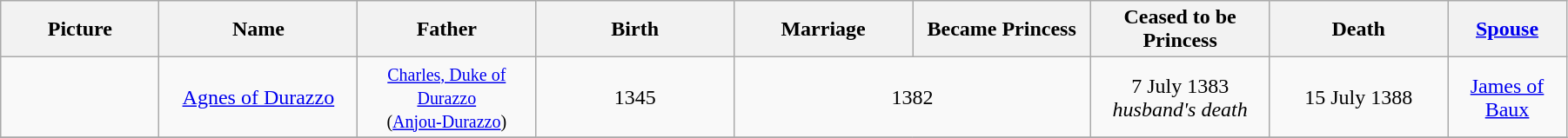<table width=95% class="wikitable">
<tr>
<th width = "8%">Picture</th>
<th width = "10%">Name</th>
<th width = "9%">Father</th>
<th width = "10%">Birth</th>
<th width = "9%">Marriage</th>
<th width = "9%">Became Princess</th>
<th width = "9%">Ceased to be Princess</th>
<th width = "9%">Death</th>
<th width = "6%"><a href='#'>Spouse</a></th>
</tr>
<tr>
<td align="center"></td>
<td align="center"><a href='#'>Agnes of Durazzo</a></td>
<td align="center"><small><a href='#'>Charles, Duke of Durazzo</a><br>(<a href='#'>Anjou-Durazzo</a>)</small></td>
<td align="center">1345</td>
<td align="center" colspan="2">1382</td>
<td align="center">7 July 1383<br><em>husband's death</em></td>
<td align="center">15 July 1388</td>
<td align="center"><a href='#'>James of Baux</a></td>
</tr>
<tr>
</tr>
</table>
